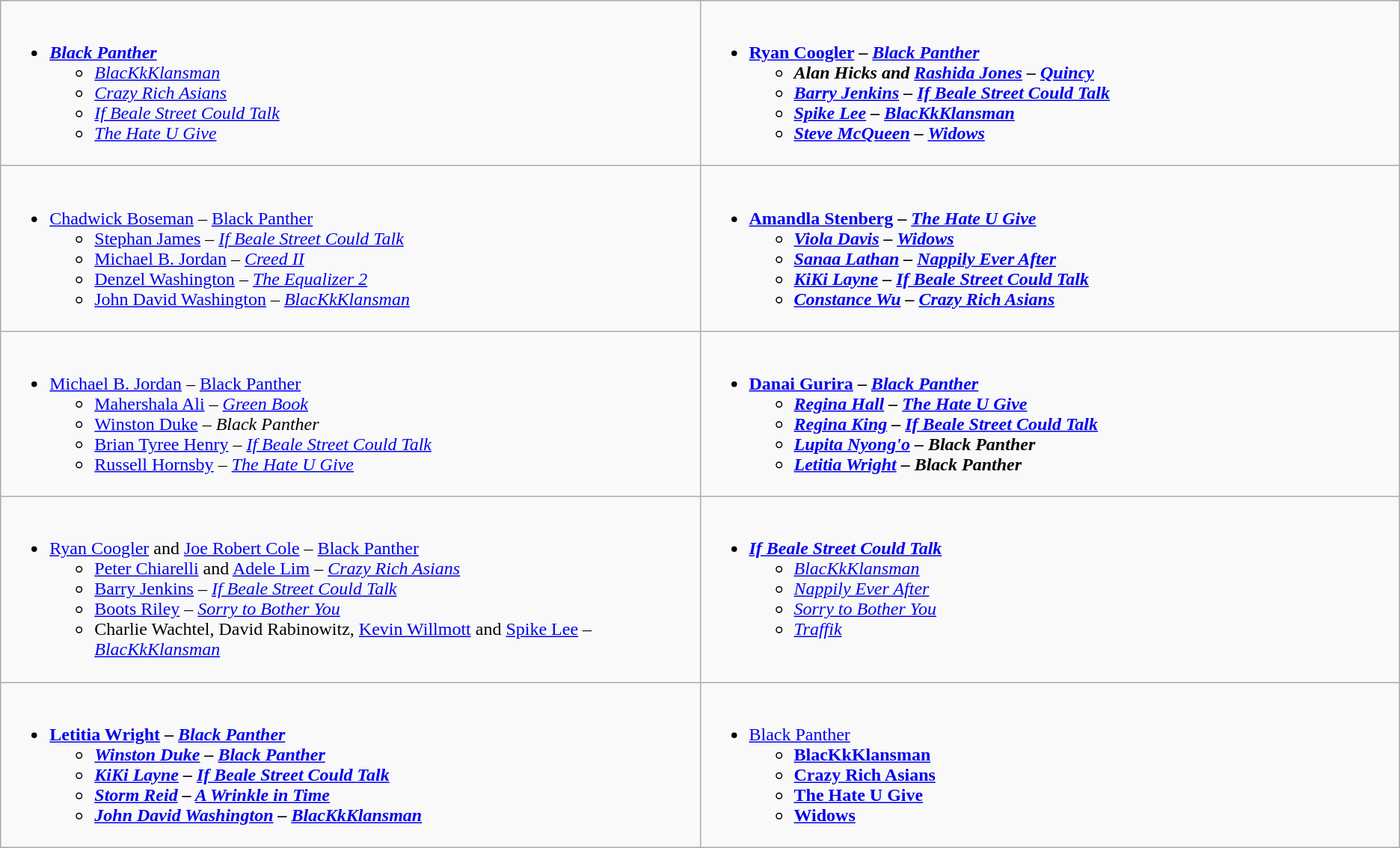<table class=wikitable>
<tr>
<td valign="top" width="50%"><br><ul><li><strong><em><a href='#'>Black Panther</a></em></strong><ul><li><em><a href='#'>BlacKkKlansman</a></em></li><li><em><a href='#'>Crazy Rich Asians</a></em></li><li><em><a href='#'>If Beale Street Could Talk</a></em></li><li><em><a href='#'>The Hate U Give</a></em></li></ul></li></ul></td>
<td valign="top" width="50%"><br><ul><li><strong><a href='#'>Ryan Coogler</a> – <em><a href='#'>Black Panther</a><strong><em><ul><li>Alan Hicks and <a href='#'>Rashida Jones</a> – </em><a href='#'>Quincy</a><em></li><li><a href='#'>Barry Jenkins</a> – </em><a href='#'>If Beale Street Could Talk</a><em></li><li><a href='#'>Spike Lee</a> – </em><a href='#'>BlacKkKlansman</a><em></li><li><a href='#'>Steve McQueen</a> – </em><a href='#'>Widows</a><em></li></ul></li></ul></td>
</tr>
<tr>
<td valign="top" width="50%"><br><ul><li></strong><a href='#'>Chadwick Boseman</a> – </em><a href='#'>Black Panther</a></em></strong><ul><li><a href='#'>Stephan James</a> – <em><a href='#'>If Beale Street Could Talk</a></em></li><li><a href='#'>Michael B. Jordan</a> – <em><a href='#'>Creed II</a></em></li><li><a href='#'>Denzel Washington</a> – <em><a href='#'>The Equalizer 2</a></em></li><li><a href='#'>John David Washington</a> – <em><a href='#'>BlacKkKlansman</a></em></li></ul></li></ul></td>
<td valign="top" width="50%"><br><ul><li><strong><a href='#'>Amandla Stenberg</a> – <em><a href='#'>The Hate U Give</a><strong><em><ul><li><a href='#'>Viola Davis</a> – </em><a href='#'>Widows</a><em></li><li><a href='#'>Sanaa Lathan</a> – </em><a href='#'>Nappily Ever After</a><em></li><li><a href='#'>KiKi Layne</a> – </em><a href='#'>If Beale Street Could Talk</a><em></li><li><a href='#'>Constance Wu</a> – </em><a href='#'>Crazy Rich Asians</a><em></li></ul></li></ul></td>
</tr>
<tr>
<td valign="top" width="50%"><br><ul><li></strong><a href='#'>Michael B. Jordan</a> – </em><a href='#'>Black Panther</a></em></strong><ul><li><a href='#'>Mahershala Ali</a> – <em><a href='#'>Green Book</a></em></li><li><a href='#'>Winston Duke</a> – <em>Black Panther</em></li><li><a href='#'>Brian Tyree Henry</a> – <em><a href='#'>If Beale Street Could Talk</a></em></li><li><a href='#'>Russell Hornsby</a> – <em><a href='#'>The Hate U Give</a></em></li></ul></li></ul></td>
<td valign="top" width="50%"><br><ul><li><strong><a href='#'>Danai Gurira</a> – <em><a href='#'>Black Panther</a><strong><em><ul><li><a href='#'>Regina Hall</a> – </em><a href='#'>The Hate U Give</a><em></li><li><a href='#'>Regina King</a> – </em><a href='#'>If Beale Street Could Talk</a><em></li><li><a href='#'>Lupita Nyong'o</a> – </em>Black Panther<em></li><li><a href='#'>Letitia Wright</a> – </em>Black Panther<em></li></ul></li></ul></td>
</tr>
<tr>
<td valign="top" width="50%"><br><ul><li></strong><a href='#'>Ryan Coogler</a> and <a href='#'>Joe Robert Cole</a> – </em><a href='#'>Black Panther</a></em></strong><ul><li><a href='#'>Peter Chiarelli</a> and <a href='#'>Adele Lim</a> – <em><a href='#'>Crazy Rich Asians</a></em></li><li><a href='#'>Barry Jenkins</a> – <em><a href='#'>If Beale Street Could Talk</a></em></li><li><a href='#'>Boots Riley</a> – <em><a href='#'>Sorry to Bother You</a></em></li><li>Charlie Wachtel, David Rabinowitz, <a href='#'>Kevin Willmott</a> and <a href='#'>Spike Lee</a> – <em><a href='#'>BlacKkKlansman</a></em></li></ul></li></ul></td>
<td valign="top" width="50%"><br><ul><li><strong><em><a href='#'>If Beale Street Could Talk</a></em></strong><ul><li><em><a href='#'>BlacKkKlansman</a></em></li><li><em><a href='#'>Nappily Ever After</a></em></li><li><em><a href='#'>Sorry to Bother You</a></em></li><li><em><a href='#'>Traffik</a></em></li></ul></li></ul></td>
</tr>
<tr>
<td valign="top" width="50%"><br><ul><li><strong><a href='#'>Letitia Wright</a> – <em><a href='#'>Black Panther</a><strong><em><ul><li><a href='#'>Winston Duke</a> – </em><a href='#'>Black Panther</a><em></li><li><a href='#'>KiKi Layne</a> – </em><a href='#'>If Beale Street Could Talk</a><em></li><li><a href='#'>Storm Reid</a> – </em><a href='#'>A Wrinkle in Time</a><em></li><li><a href='#'>John David Washington</a> – </em><a href='#'>BlacKkKlansman</a><em></li></ul></li></ul></td>
<td valign="top" width="50%"><br><ul><li></em></strong><a href='#'>Black Panther</a><strong><em><ul><li></em><a href='#'>BlacKkKlansman</a><em></li><li></em><a href='#'>Crazy Rich Asians</a><em></li><li></em><a href='#'>The Hate U Give</a><em></li><li></em><a href='#'>Widows</a><em></li></ul></li></ul></td>
</tr>
</table>
